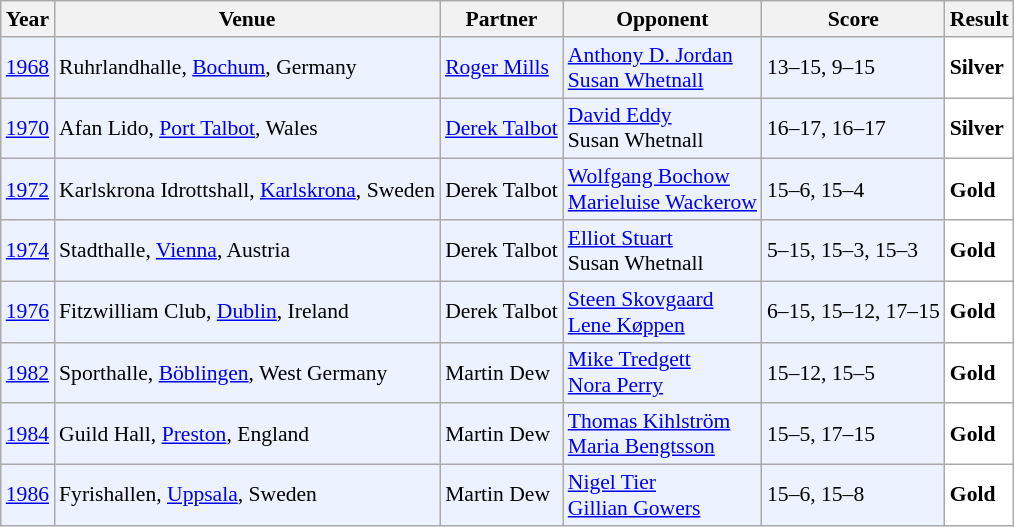<table class="sortable wikitable" style="font-size: 90%;">
<tr>
<th>Year</th>
<th>Venue</th>
<th>Partner</th>
<th>Opponent</th>
<th>Score</th>
<th>Result</th>
</tr>
<tr style="background:#ECF2FF">
<td align="center"><a href='#'>1968</a></td>
<td align="left">Ruhrlandhalle, <a href='#'>Bochum</a>, Germany</td>
<td align="left"> <a href='#'>Roger Mills</a></td>
<td align="left"> <a href='#'>Anthony D. Jordan</a><br> <a href='#'>Susan Whetnall</a></td>
<td align="left">13–15, 9–15</td>
<td style="text-align:left; background:white"> <strong>Silver</strong></td>
</tr>
<tr style="background:#ECF2FF">
<td align="center"><a href='#'>1970</a></td>
<td align="left">Afan Lido, <a href='#'>Port Talbot</a>, Wales</td>
<td align="left"> <a href='#'>Derek Talbot</a></td>
<td align="left"> <a href='#'>David Eddy</a><br> Susan Whetnall</td>
<td align="left">16–17, 16–17</td>
<td style="text-align:left; background:white"> <strong>Silver</strong></td>
</tr>
<tr style="background:#ECF2FF">
<td align="center"><a href='#'>1972</a></td>
<td align="left">Karlskrona Idrottshall, <a href='#'>Karlskrona</a>, Sweden</td>
<td align="left"> Derek Talbot</td>
<td align="left"> <a href='#'>Wolfgang Bochow</a><br> <a href='#'>Marieluise Wackerow</a></td>
<td align="left">15–6, 15–4</td>
<td style="text-align:left; background:white"> <strong>Gold</strong></td>
</tr>
<tr style="background:#ECF2FF">
<td align="center"><a href='#'>1974</a></td>
<td align="left">Stadthalle, <a href='#'>Vienna</a>, Austria</td>
<td align="left"> Derek Talbot</td>
<td align="left"> <a href='#'>Elliot Stuart</a><br> Susan Whetnall</td>
<td align="left">5–15, 15–3, 15–3</td>
<td style="text-align:left; background:white"> <strong>Gold</strong></td>
</tr>
<tr style="background:#ECF2FF">
<td align="center"><a href='#'>1976</a></td>
<td align="left">Fitzwilliam Club, <a href='#'>Dublin</a>, Ireland</td>
<td align="left"> Derek Talbot</td>
<td align="left"> <a href='#'>Steen Skovgaard</a><br> <a href='#'>Lene Køppen</a></td>
<td align="left">6–15, 15–12, 17–15</td>
<td style="text-align:left; background:white"> <strong>Gold</strong></td>
</tr>
<tr style="background:#ECF2FF">
<td align="center"><a href='#'>1982</a></td>
<td align="left">Sporthalle, <a href='#'>Böblingen</a>, West Germany</td>
<td align="left"> Martin Dew</td>
<td align="left"> <a href='#'>Mike Tredgett</a><br> <a href='#'>Nora Perry</a></td>
<td align="left">15–12, 15–5</td>
<td style="text-align:left; background:white"> <strong>Gold</strong></td>
</tr>
<tr style="background:#ECF2FF">
<td align="center"><a href='#'>1984</a></td>
<td align="left">Guild Hall, <a href='#'>Preston</a>, England</td>
<td align="left"> Martin Dew</td>
<td align="left"> <a href='#'>Thomas Kihlström</a><br> <a href='#'>Maria Bengtsson</a></td>
<td align="left">15–5, 17–15</td>
<td style="text-align:left; background:white"> <strong>Gold</strong></td>
</tr>
<tr style="background:#ECF2FF">
<td align="center"><a href='#'>1986</a></td>
<td align="left">Fyrishallen, <a href='#'>Uppsala</a>, Sweden</td>
<td align="left"> Martin Dew</td>
<td align="left"> <a href='#'>Nigel Tier</a><br> <a href='#'>Gillian Gowers</a></td>
<td align="left">15–6, 15–8</td>
<td style="text-align:left; background:white"> <strong>Gold</strong></td>
</tr>
</table>
